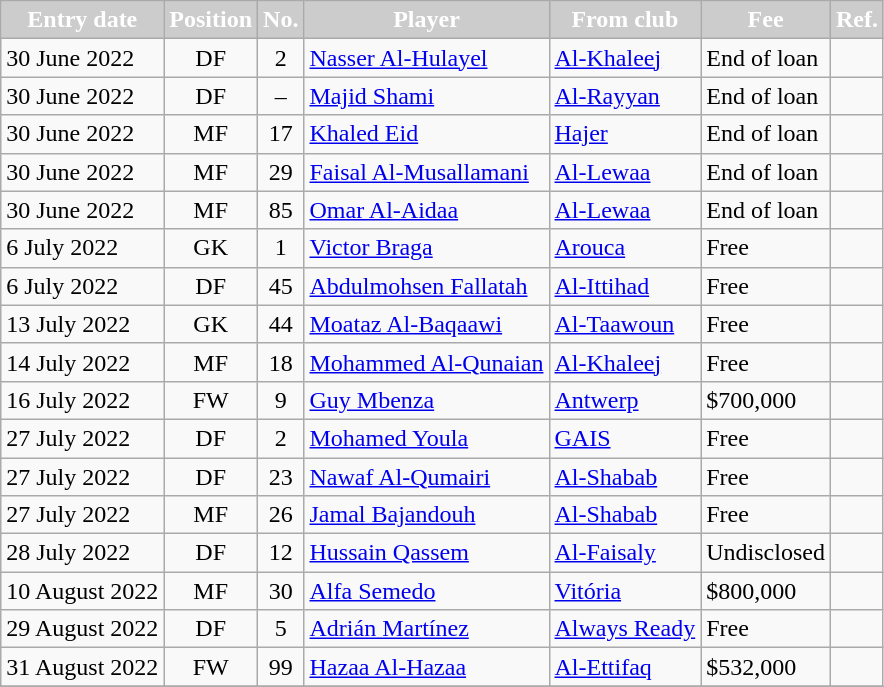<table class="wikitable sortable">
<tr>
<th style="background:#CCCCCC; color:white;"><strong>Entry date</strong></th>
<th style="background:#CCCCCC; color:white;"><strong>Position</strong></th>
<th style="background:#CCCCCC; color:white;"><strong>No.</strong></th>
<th style="background:#CCCCCC; color:white;"><strong>Player</strong></th>
<th style="background:#CCCCCC; color:white;"><strong>From club</strong></th>
<th style="background:#CCCCCC; color:white;"><strong>Fee</strong></th>
<th style="background:#CCCCCC; color:white;"><strong>Ref.</strong></th>
</tr>
<tr>
<td>30 June 2022</td>
<td style="text-align:center;">DF</td>
<td style="text-align:center;">2</td>
<td style="text-align:left;"> <a href='#'>Nasser Al-Hulayel</a></td>
<td style="text-align:left;"> <a href='#'>Al-Khaleej</a></td>
<td>End of loan</td>
<td></td>
</tr>
<tr>
<td>30 June 2022</td>
<td style="text-align:center;">DF</td>
<td style="text-align:center;">–</td>
<td style="text-align:left;"> <a href='#'>Majid Shami</a></td>
<td style="text-align:left;"> <a href='#'>Al-Rayyan</a></td>
<td>End of loan</td>
<td></td>
</tr>
<tr>
<td>30 June 2022</td>
<td style="text-align:center;">MF</td>
<td style="text-align:center;">17</td>
<td style="text-align:left;"> <a href='#'>Khaled Eid</a></td>
<td style="text-align:left;"> <a href='#'>Hajer</a></td>
<td>End of loan</td>
<td></td>
</tr>
<tr>
<td>30 June 2022</td>
<td style="text-align:center;">MF</td>
<td style="text-align:center;">29</td>
<td style="text-align:left;"> <a href='#'>Faisal Al-Musallamani</a></td>
<td style="text-align:left;"> <a href='#'>Al-Lewaa</a></td>
<td>End of loan</td>
<td></td>
</tr>
<tr>
<td>30 June 2022</td>
<td style="text-align:center;">MF</td>
<td style="text-align:center;">85</td>
<td style="text-align:left;"> <a href='#'>Omar Al-Aidaa</a></td>
<td style="text-align:left;"> <a href='#'>Al-Lewaa</a></td>
<td>End of loan</td>
<td></td>
</tr>
<tr>
<td>6 July 2022</td>
<td style="text-align:center;">GK</td>
<td style="text-align:center;">1</td>
<td style="text-align:left;"> <a href='#'>Victor Braga</a></td>
<td style="text-align:left;"> <a href='#'>Arouca</a></td>
<td>Free</td>
<td></td>
</tr>
<tr>
<td>6 July 2022</td>
<td style="text-align:center;">DF</td>
<td style="text-align:center;">45</td>
<td style="text-align:left;"> <a href='#'>Abdulmohsen Fallatah</a></td>
<td style="text-align:left;"> <a href='#'>Al-Ittihad</a></td>
<td>Free</td>
<td></td>
</tr>
<tr>
<td>13 July 2022</td>
<td style="text-align:center;">GK</td>
<td style="text-align:center;">44</td>
<td style="text-align:left;"> <a href='#'>Moataz Al-Baqaawi</a></td>
<td style="text-align:left;"> <a href='#'>Al-Taawoun</a></td>
<td>Free</td>
<td></td>
</tr>
<tr>
<td>14 July 2022</td>
<td style="text-align:center;">MF</td>
<td style="text-align:center;">18</td>
<td style="text-align:left;"> <a href='#'>Mohammed Al-Qunaian</a></td>
<td style="text-align:left;"> <a href='#'>Al-Khaleej</a></td>
<td>Free</td>
<td></td>
</tr>
<tr>
<td>16 July 2022</td>
<td style="text-align:center;">FW</td>
<td style="text-align:center;">9</td>
<td style="text-align:left;"> <a href='#'>Guy Mbenza</a></td>
<td style="text-align:left;"> <a href='#'>Antwerp</a></td>
<td>$700,000</td>
<td></td>
</tr>
<tr>
<td>27 July 2022</td>
<td style="text-align:center;">DF</td>
<td style="text-align:center;">2</td>
<td style="text-align:left;"> <a href='#'>Mohamed Youla</a></td>
<td style="text-align:left;"> <a href='#'>GAIS</a></td>
<td>Free</td>
<td></td>
</tr>
<tr>
<td>27 July 2022</td>
<td style="text-align:center;">DF</td>
<td style="text-align:center;">23</td>
<td style="text-align:left;"> <a href='#'>Nawaf Al-Qumairi</a></td>
<td style="text-align:left;"> <a href='#'>Al-Shabab</a></td>
<td>Free</td>
<td></td>
</tr>
<tr>
<td>27 July 2022</td>
<td style="text-align:center;">MF</td>
<td style="text-align:center;">26</td>
<td style="text-align:left;"> <a href='#'>Jamal Bajandouh</a></td>
<td style="text-align:left;"> <a href='#'>Al-Shabab</a></td>
<td>Free</td>
<td></td>
</tr>
<tr>
<td>28 July 2022</td>
<td style="text-align:center;">DF</td>
<td style="text-align:center;">12</td>
<td style="text-align:left;"> <a href='#'>Hussain Qassem</a></td>
<td style="text-align:left;"> <a href='#'>Al-Faisaly</a></td>
<td>Undisclosed</td>
<td></td>
</tr>
<tr>
<td>10 August 2022</td>
<td style="text-align:center;">MF</td>
<td style="text-align:center;">30</td>
<td style="text-align:left;"> <a href='#'>Alfa Semedo</a></td>
<td style="text-align:left;"> <a href='#'>Vitória</a></td>
<td>$800,000</td>
<td></td>
</tr>
<tr>
<td>29 August 2022</td>
<td style="text-align:center;">DF</td>
<td style="text-align:center;">5</td>
<td style="text-align:left;"> <a href='#'>Adrián Martínez</a></td>
<td style="text-align:left;"> <a href='#'>Always Ready</a></td>
<td>Free</td>
<td></td>
</tr>
<tr>
<td>31 August 2022</td>
<td style="text-align:center;">FW</td>
<td style="text-align:center;">99</td>
<td style="text-align:left;"> <a href='#'>Hazaa Al-Hazaa</a></td>
<td style="text-align:left;"> <a href='#'>Al-Ettifaq</a></td>
<td>$532,000</td>
<td></td>
</tr>
<tr>
</tr>
</table>
